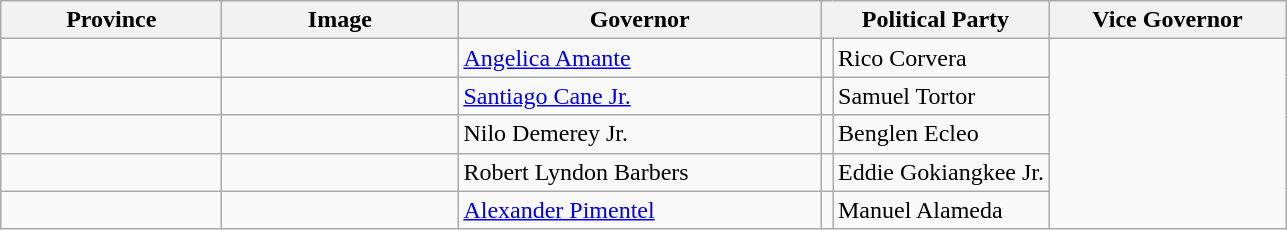<table class="wikitable sortable">
<tr>
<th width=140>Province</th>
<th width=150>Image</th>
<th width=235>Governor</th>
<th width=120 colspan=2>Political Party</th>
<th width=150>Vice Governor</th>
</tr>
<tr>
<td></td>
<td align=center></td>
<td><a href='#'>Angelica Amante</a></td>
<td></td>
<td>Rico Corvera</td>
</tr>
<tr>
<td></td>
<td align=center></td>
<td><a href='#'>Santiago Cane Jr.</a></td>
<td></td>
<td>Samuel Tortor</td>
</tr>
<tr>
<td></td>
<td align=center></td>
<td>Nilo Demerey Jr.</td>
<td></td>
<td>Benglen Ecleo</td>
</tr>
<tr>
<td></td>
<td align=center></td>
<td>Robert Lyndon Barbers</td>
<td></td>
<td>Eddie Gokiangkee Jr.</td>
</tr>
<tr>
<td></td>
<td align=center></td>
<td><a href='#'>Alexander Pimentel</a></td>
<td></td>
<td>Manuel Alameda</td>
</tr>
</table>
